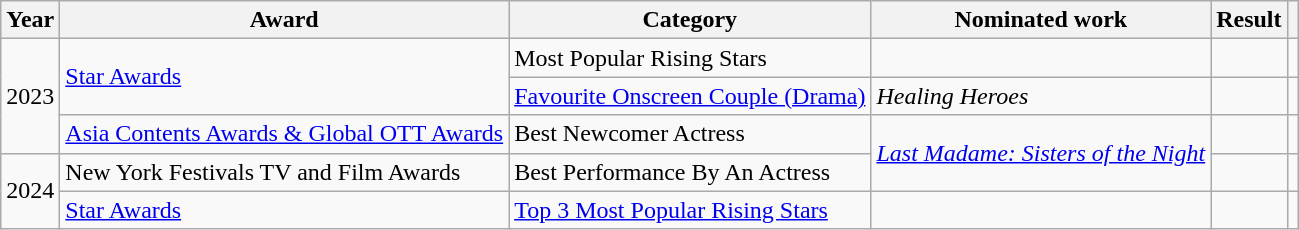<table class="wikitable sortable">
<tr>
<th>Year</th>
<th>Award</th>
<th>Category</th>
<th>Nominated work</th>
<th>Result</th>
<th></th>
</tr>
<tr>
<td rowspan="3">2023</td>
<td rowspan="2"><a href='#'>Star Awards</a></td>
<td>Most Popular Rising Stars</td>
<td></td>
<td></td>
<td></td>
</tr>
<tr>
<td><a href='#'>Favourite Onscreen Couple (Drama)</a></td>
<td><em>Healing Heroes</em></td>
<td></td>
<td></td>
</tr>
<tr>
<td><a href='#'>Asia Contents Awards & Global OTT Awards</a></td>
<td>Best Newcomer Actress</td>
<td rowspan="2"><em><a href='#'>Last Madame: Sisters of the Night</a></em></td>
<td></td>
<td rowspan=1" style="text-align:center"></td>
</tr>
<tr>
<td rowspan="2">2024</td>
<td>New York Festivals TV and Film Awards</td>
<td>Best Performance By An Actress</td>
<td></td>
<td style="text-align:center"></td>
</tr>
<tr>
<td><a href='#'>Star Awards</a></td>
<td><a href='#'>Top 3 Most Popular Rising Stars</a></td>
<td></td>
<td></td>
<td style="text-align:center"></td>
</tr>
</table>
